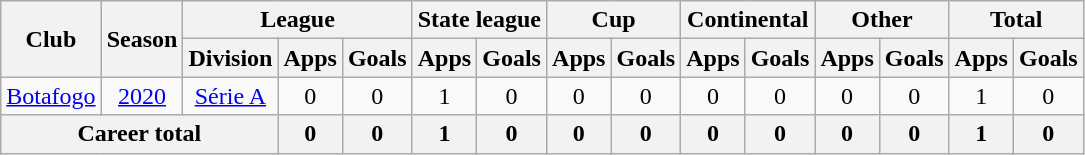<table class="wikitable" style="text-align: center">
<tr>
<th rowspan="2">Club</th>
<th rowspan="2">Season</th>
<th colspan="3">League</th>
<th colspan="2">State league</th>
<th colspan="2">Cup</th>
<th colspan="2">Continental</th>
<th colspan="2">Other</th>
<th colspan="2">Total</th>
</tr>
<tr>
<th>Division</th>
<th>Apps</th>
<th>Goals</th>
<th>Apps</th>
<th>Goals</th>
<th>Apps</th>
<th>Goals</th>
<th>Apps</th>
<th>Goals</th>
<th>Apps</th>
<th>Goals</th>
<th>Apps</th>
<th>Goals</th>
</tr>
<tr>
<td><a href='#'>Botafogo</a></td>
<td><a href='#'>2020</a></td>
<td><a href='#'>Série A</a></td>
<td>0</td>
<td>0</td>
<td>1</td>
<td>0</td>
<td>0</td>
<td>0</td>
<td>0</td>
<td>0</td>
<td>0</td>
<td>0</td>
<td>1</td>
<td>0</td>
</tr>
<tr>
<th colspan="3"><strong>Career total</strong></th>
<th>0</th>
<th>0</th>
<th>1</th>
<th>0</th>
<th>0</th>
<th>0</th>
<th>0</th>
<th>0</th>
<th>0</th>
<th>0</th>
<th>1</th>
<th>0</th>
</tr>
</table>
